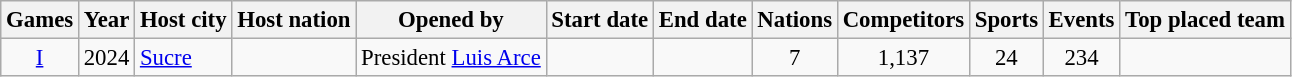<table class="wikitable" style="text-align:center; font-size:95%;">
<tr>
<th>Games</th>
<th>Year</th>
<th>Host city</th>
<th>Host nation</th>
<th>Opened by</th>
<th>Start date</th>
<th>End date</th>
<th>Nations</th>
<th>Competitors</th>
<th>Sports</th>
<th>Events</th>
<th>Top placed team</th>
</tr>
<tr>
<td><a href='#'>I</a></td>
<td>2024</td>
<td align=left><a href='#'>Sucre</a></td>
<td align=left></td>
<td align=left>President <a href='#'>Luis Arce</a></td>
<td align=left></td>
<td align=left></td>
<td>7</td>
<td>1,137</td>
<td>24</td>
<td>234</td>
<td align=left></td>
</tr>
</table>
